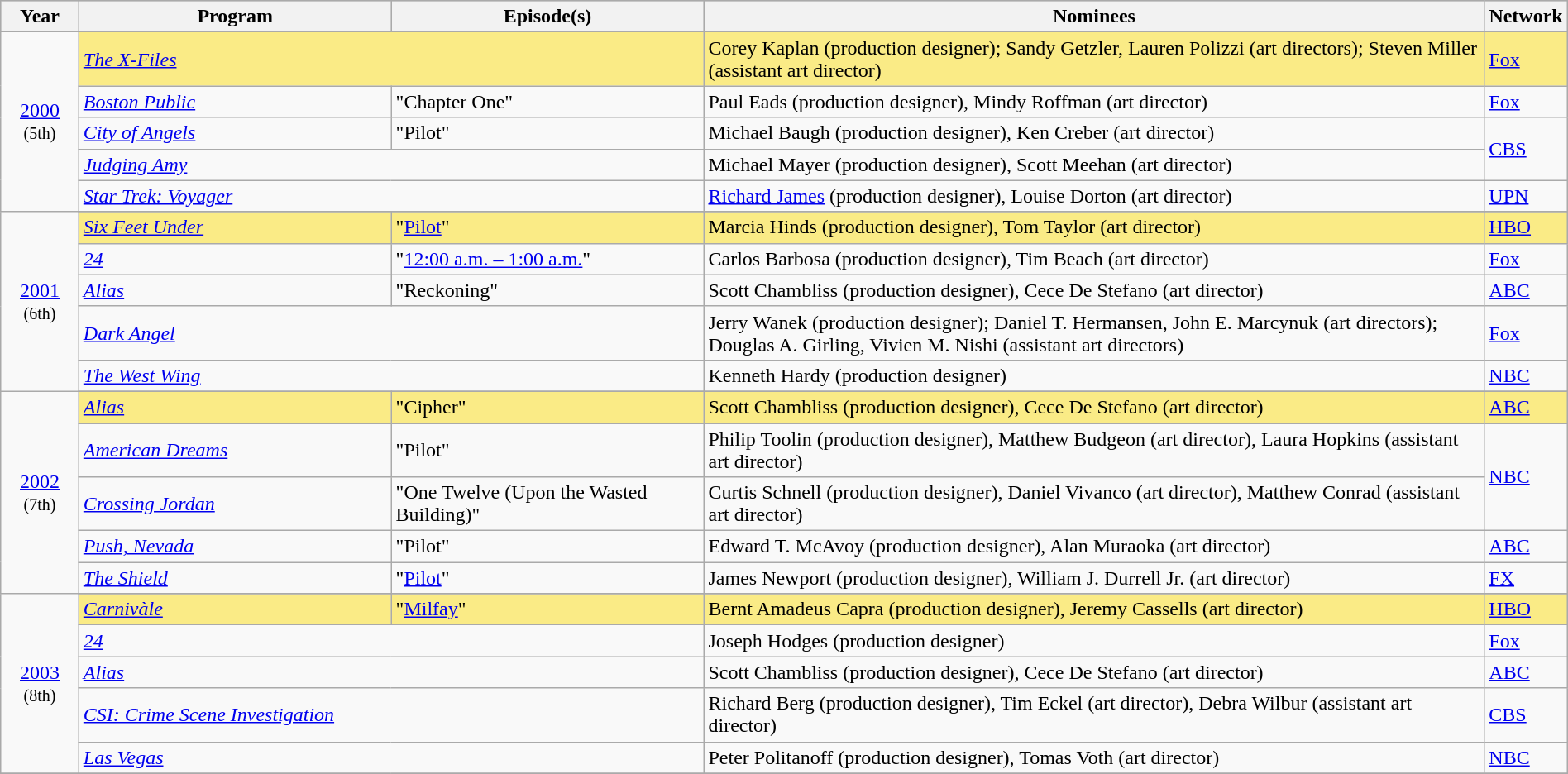<table class="wikitable" style="width:100%">
<tr bgcolor="#bebebe">
<th width="5%">Year</th>
<th width="20%">Program</th>
<th width="20%">Episode(s)</th>
<th width="50%">Nominees</th>
<th width="5%">Network</th>
</tr>
<tr>
<td rowspan=6 style="text-align:center"><a href='#'>2000</a><br><small>(5th)</small><br></td>
</tr>
<tr style="background:#FAEB86">
<td colspan="2"><em><a href='#'>The X-Files</a></em></td>
<td>Corey Kaplan (production designer); Sandy Getzler, Lauren Polizzi (art directors); Steven Miller (assistant art director)</td>
<td><a href='#'>Fox</a></td>
</tr>
<tr>
<td><em><a href='#'>Boston Public</a></em></td>
<td>"Chapter One"</td>
<td>Paul Eads (production designer), Mindy Roffman (art director)</td>
<td><a href='#'>Fox</a></td>
</tr>
<tr>
<td><em><a href='#'>City of Angels</a></em></td>
<td>"Pilot"</td>
<td>Michael Baugh (production designer), Ken Creber (art director)</td>
<td rowspan="2"><a href='#'>CBS</a></td>
</tr>
<tr>
<td colspan="2"><em><a href='#'>Judging Amy</a></em></td>
<td>Michael Mayer (production designer), Scott Meehan (art director)</td>
</tr>
<tr>
<td colspan="2"><em><a href='#'>Star Trek: Voyager</a></em></td>
<td><a href='#'>Richard James</a> (production designer), Louise Dorton (art director)</td>
<td><a href='#'>UPN</a></td>
</tr>
<tr>
<td rowspan=6 style="text-align:center"><a href='#'>2001</a><br><small>(6th)</small><br></td>
</tr>
<tr style="background:#FAEB86">
<td><em><a href='#'>Six Feet Under</a></em></td>
<td>"<a href='#'>Pilot</a>"</td>
<td>Marcia Hinds (production designer), Tom Taylor (art director)</td>
<td><a href='#'>HBO</a></td>
</tr>
<tr>
<td><em><a href='#'>24</a></em></td>
<td>"<a href='#'>12:00 a.m. – 1:00 a.m.</a>"</td>
<td>Carlos Barbosa (production designer), Tim Beach (art director)</td>
<td><a href='#'>Fox</a></td>
</tr>
<tr>
<td><em><a href='#'>Alias</a></em></td>
<td>"Reckoning"</td>
<td>Scott Chambliss (production designer), Cece De Stefano (art director)</td>
<td><a href='#'>ABC</a></td>
</tr>
<tr>
<td colspan="2"><em><a href='#'>Dark Angel</a></em></td>
<td>Jerry Wanek (production designer); Daniel T. Hermansen, John E. Marcynuk (art directors); Douglas A. Girling, Vivien M. Nishi (assistant art directors)</td>
<td><a href='#'>Fox</a></td>
</tr>
<tr>
<td colspan="2"><em><a href='#'>The West Wing</a></em></td>
<td>Kenneth Hardy (production designer)</td>
<td><a href='#'>NBC</a></td>
</tr>
<tr>
<td rowspan=6 style="text-align:center"><a href='#'>2002</a><br><small>(7th)</small><br></td>
</tr>
<tr style="background:#FAEB86">
<td><em><a href='#'>Alias</a></em></td>
<td>"Cipher"</td>
<td>Scott Chambliss (production designer), Cece De Stefano (art director)</td>
<td><a href='#'>ABC</a></td>
</tr>
<tr>
<td><em><a href='#'>American Dreams</a></em></td>
<td>"Pilot"</td>
<td>Philip Toolin (production designer), Matthew Budgeon (art director), Laura Hopkins (assistant art director)</td>
<td rowspan="2"><a href='#'>NBC</a></td>
</tr>
<tr>
<td><em><a href='#'>Crossing Jordan</a></em></td>
<td>"One Twelve (Upon the Wasted Building)"</td>
<td>Curtis Schnell (production designer), Daniel Vivanco (art director), Matthew Conrad (assistant art director)</td>
</tr>
<tr>
<td><em><a href='#'>Push, Nevada</a></em></td>
<td>"Pilot"</td>
<td>Edward T. McAvoy (production designer), Alan Muraoka (art director)</td>
<td><a href='#'>ABC</a></td>
</tr>
<tr>
<td><em><a href='#'>The Shield</a></em></td>
<td>"<a href='#'>Pilot</a>"</td>
<td>James Newport (production designer), William J. Durrell Jr. (art director)</td>
<td><a href='#'>FX</a></td>
</tr>
<tr>
<td rowspan=6 style="text-align:center"><a href='#'>2003</a><br><small>(8th)</small><br></td>
</tr>
<tr style="background:#FAEB86">
<td><em><a href='#'>Carnivàle</a></em></td>
<td>"<a href='#'>Milfay</a>"</td>
<td>Bernt Amadeus Capra (production designer), Jeremy Cassells (art director)</td>
<td><a href='#'>HBO</a></td>
</tr>
<tr>
<td colspan="2"><em><a href='#'>24</a></em></td>
<td>Joseph Hodges (production designer)</td>
<td><a href='#'>Fox</a></td>
</tr>
<tr>
<td colspan="2"><em><a href='#'>Alias</a></em></td>
<td>Scott Chambliss (production designer), Cece De Stefano (art director)</td>
<td><a href='#'>ABC</a></td>
</tr>
<tr>
<td colspan="2"><em><a href='#'>CSI: Crime Scene Investigation</a></em></td>
<td>Richard Berg (production designer), Tim Eckel (art director), Debra Wilbur (assistant art director)</td>
<td><a href='#'>CBS</a></td>
</tr>
<tr>
<td colspan="2"><em><a href='#'>Las Vegas</a></em></td>
<td>Peter Politanoff (production designer), Tomas Voth (art director)</td>
<td><a href='#'>NBC</a></td>
</tr>
<tr>
</tr>
</table>
